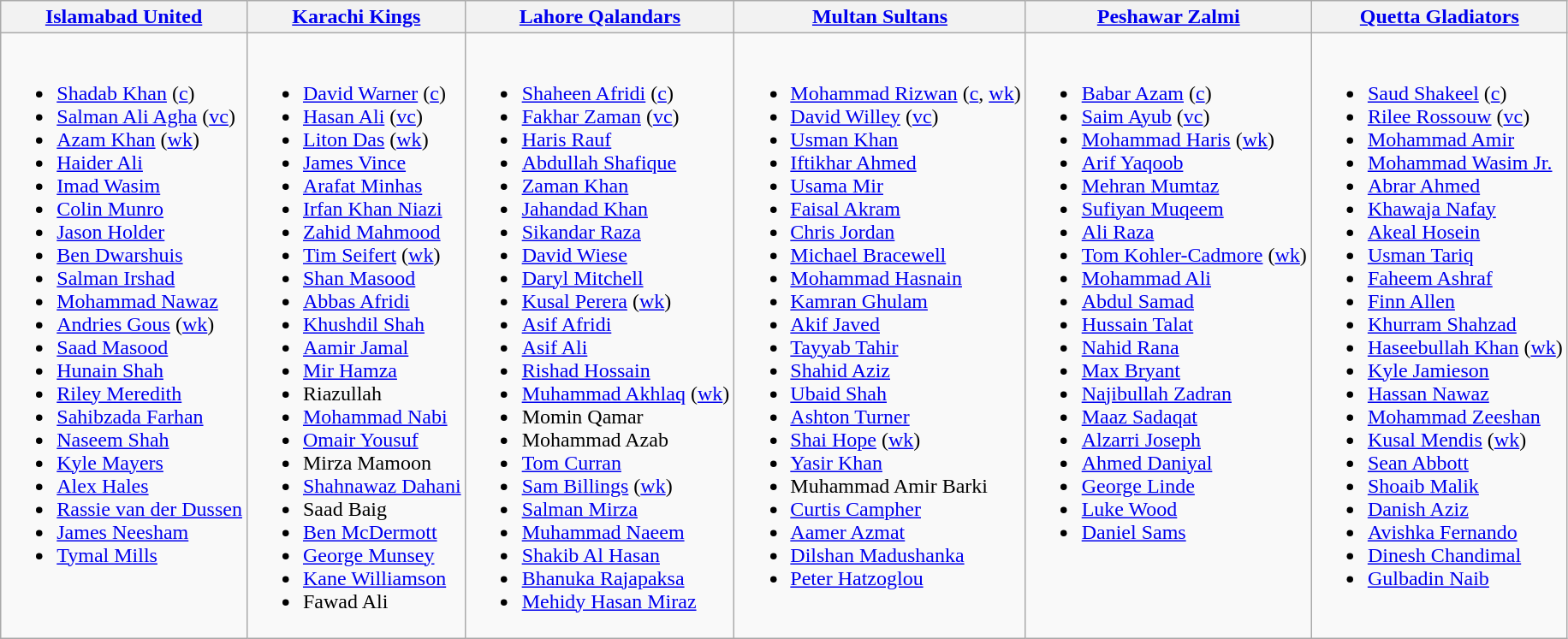<table class="wikitable">
<tr>
<th><a href='#'>Islamabad United</a></th>
<th><a href='#'>Karachi Kings</a></th>
<th><a href='#'>Lahore Qalandars</a></th>
<th><a href='#'>Multan Sultans</a></th>
<th><a href='#'>Peshawar Zalmi</a></th>
<th><a href='#'>Quetta Gladiators</a></th>
</tr>
<tr>
<td valign=top><br><ul><li><a href='#'>Shadab Khan</a> (<a href='#'>c</a>)</li><li><a href='#'>Salman Ali Agha</a> (<a href='#'>vc</a>)</li><li><a href='#'>Azam Khan</a> (<a href='#'>wk</a>)</li><li><a href='#'>Haider Ali</a></li><li><a href='#'>Imad Wasim</a></li><li><a href='#'>Colin Munro</a></li><li><a href='#'>Jason Holder</a></li><li><a href='#'>Ben Dwarshuis</a></li><li><a href='#'>Salman Irshad</a></li><li><a href='#'>Mohammad Nawaz</a></li><li><a href='#'>Andries Gous</a> (<a href='#'>wk</a>)</li><li><a href='#'>Saad Masood</a></li><li><a href='#'>Hunain Shah</a></li><li><a href='#'>Riley Meredith</a></li><li><a href='#'>Sahibzada Farhan</a></li><li><a href='#'>Naseem Shah</a></li><li><a href='#'>Kyle Mayers</a></li><li><a href='#'>Alex Hales</a></li><li><a href='#'>Rassie van der Dussen</a></li><li><a href='#'>James Neesham</a></li><li><a href='#'>Tymal Mills</a></li></ul></td>
<td valign=top><br><ul><li><a href='#'>David Warner</a> (<a href='#'>c</a>)</li><li><a href='#'>Hasan Ali</a> (<a href='#'>vc</a>)</li><li><a href='#'>Liton Das</a> (<a href='#'>wk</a>)</li><li><a href='#'>James Vince</a></li><li><a href='#'>Arafat Minhas</a></li><li><a href='#'>Irfan Khan Niazi</a></li><li><a href='#'>Zahid Mahmood</a></li><li><a href='#'>Tim Seifert</a> (<a href='#'>wk</a>)</li><li><a href='#'>Shan Masood</a></li><li><a href='#'>Abbas Afridi</a></li><li><a href='#'>Khushdil Shah</a></li><li><a href='#'>Aamir Jamal</a></li><li><a href='#'>Mir Hamza</a></li><li>Riazullah</li><li><a href='#'>Mohammad Nabi</a></li><li><a href='#'>Omair Yousuf</a></li><li>Mirza Mamoon</li><li><a href='#'>Shahnawaz Dahani</a></li><li>Saad Baig</li><li><a href='#'>Ben McDermott</a></li><li><a href='#'>George Munsey</a></li><li><a href='#'>Kane Williamson</a></li><li>Fawad Ali</li></ul></td>
<td valign=top><br><ul><li><a href='#'>Shaheen Afridi</a> (<a href='#'>c</a>)</li><li><a href='#'>Fakhar Zaman</a> (<a href='#'>vc</a>)</li><li><a href='#'>Haris Rauf</a></li><li><a href='#'>Abdullah Shafique</a></li><li><a href='#'>Zaman Khan</a></li><li><a href='#'>Jahandad Khan</a></li><li><a href='#'>Sikandar Raza</a></li><li><a href='#'>David Wiese</a></li><li><a href='#'>Daryl Mitchell</a></li><li><a href='#'>Kusal Perera</a> (<a href='#'>wk</a>)</li><li><a href='#'>Asif Afridi</a></li><li><a href='#'>Asif Ali</a></li><li><a href='#'>Rishad Hossain</a></li><li><a href='#'>Muhammad Akhlaq</a> (<a href='#'>wk</a>)</li><li>Momin Qamar</li><li>Mohammad Azab</li><li><a href='#'>Tom Curran</a></li><li><a href='#'>Sam Billings</a> (<a href='#'>wk</a>)</li><li><a href='#'>Salman Mirza</a></li><li><a href='#'>Muhammad Naeem</a></li><li><a href='#'>Shakib Al Hasan</a></li><li><a href='#'>Bhanuka Rajapaksa</a></li><li><a href='#'>Mehidy Hasan Miraz</a></li></ul></td>
<td valign=top><br><ul><li><a href='#'>Mohammad Rizwan</a> (<a href='#'>c</a>, <a href='#'>wk</a>)</li><li><a href='#'>David Willey</a> (<a href='#'>vc</a>)</li><li><a href='#'>Usman Khan</a></li><li><a href='#'>Iftikhar Ahmed</a></li><li><a href='#'>Usama Mir</a></li><li><a href='#'>Faisal Akram</a></li><li><a href='#'>Chris Jordan</a></li><li><a href='#'>Michael Bracewell</a></li><li><a href='#'>Mohammad Hasnain</a></li><li><a href='#'>Kamran Ghulam</a></li><li><a href='#'>Akif Javed</a></li><li><a href='#'>Tayyab Tahir</a></li><li><a href='#'>Shahid Aziz</a></li><li><a href='#'>Ubaid Shah</a></li><li><a href='#'>Ashton Turner</a></li><li><a href='#'>Shai Hope</a> (<a href='#'>wk</a>)</li><li><a href='#'>Yasir Khan</a></li><li>Muhammad Amir Barki</li><li><a href='#'>Curtis Campher</a></li><li><a href='#'>Aamer Azmat</a></li><li><a href='#'>Dilshan Madushanka</a></li><li><a href='#'>Peter Hatzoglou</a></li></ul></td>
<td valign=top><br><ul><li><a href='#'>Babar Azam</a> (<a href='#'>c</a>)</li><li><a href='#'>Saim Ayub</a> (<a href='#'>vc</a>)</li><li><a href='#'>Mohammad Haris</a> (<a href='#'>wk</a>)</li><li><a href='#'>Arif Yaqoob</a></li><li><a href='#'>Mehran Mumtaz</a></li><li><a href='#'>Sufiyan Muqeem</a></li><li><a href='#'>Ali Raza</a></li><li><a href='#'>Tom Kohler-Cadmore</a> (<a href='#'>wk</a>)</li><li><a href='#'>Mohammad Ali</a></li><li><a href='#'>Abdul Samad</a></li><li><a href='#'>Hussain Talat</a></li><li><a href='#'>Nahid Rana</a></li><li><a href='#'>Max Bryant</a></li><li><a href='#'>Najibullah Zadran</a></li><li><a href='#'>Maaz Sadaqat</a></li><li><a href='#'>Alzarri Joseph</a></li><li><a href='#'>Ahmed Daniyal</a></li><li><a href='#'>George Linde</a></li><li><a href='#'>Luke Wood</a></li><li><a href='#'>Daniel Sams</a></li></ul></td>
<td valign=top><br><ul><li><a href='#'>Saud Shakeel</a> (<a href='#'>c</a>)</li><li><a href='#'>Rilee Rossouw</a> (<a href='#'>vc</a>)</li><li><a href='#'>Mohammad Amir</a></li><li><a href='#'>Mohammad Wasim Jr.</a></li><li><a href='#'>Abrar Ahmed</a></li><li><a href='#'>Khawaja Nafay</a></li><li><a href='#'>Akeal Hosein</a></li><li><a href='#'>Usman Tariq</a></li><li><a href='#'>Faheem Ashraf</a></li><li><a href='#'>Finn Allen</a></li><li><a href='#'>Khurram Shahzad</a></li><li><a href='#'>Haseebullah Khan</a> (<a href='#'>wk</a>)</li><li><a href='#'>Kyle Jamieson</a></li><li><a href='#'>Hassan Nawaz</a></li><li><a href='#'>Mohammad Zeeshan</a></li><li><a href='#'>Kusal Mendis</a> (<a href='#'>wk</a>)</li><li><a href='#'>Sean Abbott</a></li><li><a href='#'>Shoaib Malik</a></li><li><a href='#'>Danish Aziz</a></li><li><a href='#'>Avishka Fernando</a></li><li><a href='#'>Dinesh Chandimal</a></li><li><a href='#'>Gulbadin Naib</a></li></ul></td>
</tr>
</table>
